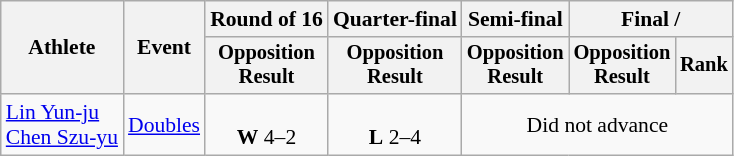<table class="wikitable" style="font-size:90%; text-align:center">
<tr>
<th rowspan="2">Athlete</th>
<th rowspan="2">Event</th>
<th>Round of 16</th>
<th>Quarter-final</th>
<th>Semi-final</th>
<th colspan="2">Final / </th>
</tr>
<tr style="font-size:95%">
<th>Opposition<br>Result</th>
<th>Opposition<br>Result</th>
<th>Opposition<br>Result</th>
<th>Opposition<br>Result</th>
<th>Rank</th>
</tr>
<tr>
<td align="left"><a href='#'>Lin Yun-ju</a><br><a href='#'>Chen Szu-yu</a></td>
<td align="left"><a href='#'>Doubles</a></td>
<td><br><strong>W</strong> 4–2</td>
<td><br><strong>L</strong> 2–4</td>
<td colspan="3">Did not advance</td>
</tr>
</table>
